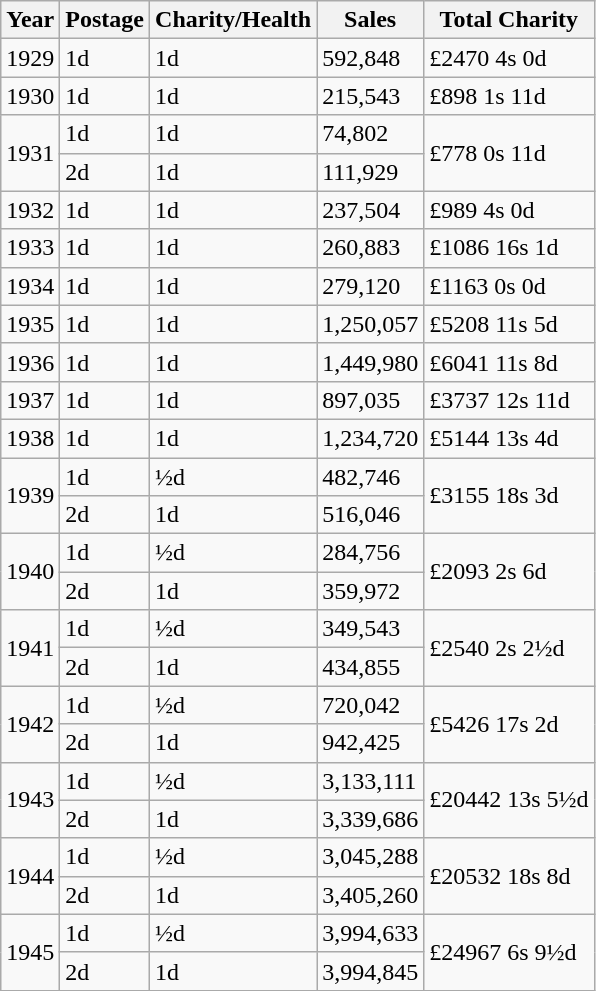<table class="wikitable">
<tr>
<th>Year</th>
<th>Postage</th>
<th>Charity/Health</th>
<th>Sales</th>
<th>Total Charity</th>
</tr>
<tr>
<td>1929</td>
<td>1d</td>
<td>1d</td>
<td>592,848</td>
<td>£2470 4s 0d</td>
</tr>
<tr>
<td>1930</td>
<td>1d</td>
<td>1d</td>
<td>215,543</td>
<td>£898 1s 11d</td>
</tr>
<tr>
<td rowspan=2>1931</td>
<td>1d</td>
<td>1d</td>
<td>74,802</td>
<td rowspan=2>£778 0s 11d</td>
</tr>
<tr>
<td>2d</td>
<td>1d</td>
<td>111,929</td>
</tr>
<tr>
<td>1932</td>
<td>1d</td>
<td>1d</td>
<td>237,504</td>
<td>£989 4s 0d</td>
</tr>
<tr>
<td>1933</td>
<td>1d</td>
<td>1d</td>
<td>260,883</td>
<td>£1086 16s 1d</td>
</tr>
<tr>
<td>1934</td>
<td>1d</td>
<td>1d</td>
<td>279,120</td>
<td>£1163 0s 0d</td>
</tr>
<tr>
<td>1935</td>
<td>1d</td>
<td>1d</td>
<td>1,250,057</td>
<td>£5208 11s 5d</td>
</tr>
<tr>
<td>1936</td>
<td>1d</td>
<td>1d</td>
<td>1,449,980</td>
<td>£6041 11s 8d</td>
</tr>
<tr>
<td>1937</td>
<td>1d</td>
<td>1d</td>
<td>897,035</td>
<td>£3737 12s 11d</td>
</tr>
<tr>
<td>1938</td>
<td>1d</td>
<td>1d</td>
<td>1,234,720</td>
<td>£5144 13s 4d</td>
</tr>
<tr>
<td rowspan=2>1939</td>
<td>1d</td>
<td>½d</td>
<td>482,746</td>
<td rowspan=2>£3155 18s 3d</td>
</tr>
<tr>
<td>2d</td>
<td>1d</td>
<td>516,046</td>
</tr>
<tr>
<td rowspan=2>1940</td>
<td>1d</td>
<td>½d</td>
<td>284,756</td>
<td rowspan=2>£2093 2s 6d</td>
</tr>
<tr>
<td>2d</td>
<td>1d</td>
<td>359,972</td>
</tr>
<tr>
<td rowspan=2>1941</td>
<td>1d</td>
<td>½d</td>
<td>349,543</td>
<td rowspan=2>£2540 2s 2½d</td>
</tr>
<tr>
<td>2d</td>
<td>1d</td>
<td>434,855</td>
</tr>
<tr>
<td rowspan=2>1942</td>
<td>1d</td>
<td>½d</td>
<td>720,042</td>
<td rowspan=2>£5426 17s 2d</td>
</tr>
<tr>
<td>2d</td>
<td>1d</td>
<td>942,425</td>
</tr>
<tr>
<td rowspan=2>1943</td>
<td>1d</td>
<td>½d</td>
<td>3,133,111</td>
<td rowspan=2>£20442 13s 5½d</td>
</tr>
<tr>
<td>2d</td>
<td>1d</td>
<td>3,339,686</td>
</tr>
<tr>
<td rowspan=2>1944</td>
<td>1d</td>
<td>½d</td>
<td>3,045,288</td>
<td rowspan=2>£20532 18s 8d</td>
</tr>
<tr>
<td>2d</td>
<td>1d</td>
<td>3,405,260</td>
</tr>
<tr>
<td rowspan=2>1945</td>
<td>1d</td>
<td>½d</td>
<td>3,994,633</td>
<td rowspan=2>£24967 6s 9½d</td>
</tr>
<tr>
<td>2d</td>
<td>1d</td>
<td>3,994,845</td>
</tr>
</table>
